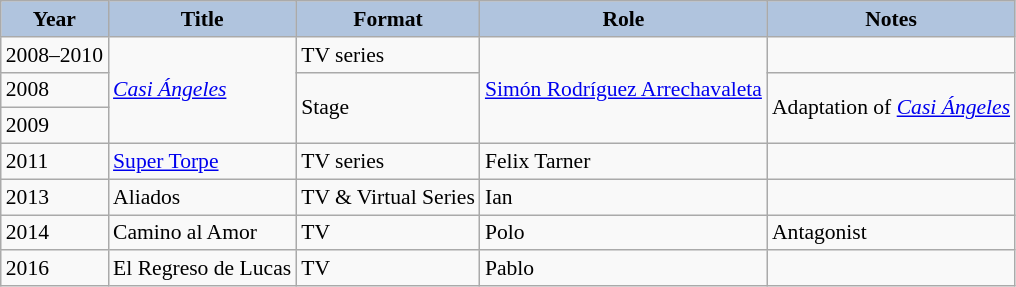<table class="wikitable" style="font-size:90%;">
<tr>
<th style="background:#B0C4DE;">Year</th>
<th style="background:#B0C4DE;">Title</th>
<th style="background:#B0C4DE;">Format</th>
<th style="background:#B0C4DE;">Role</th>
<th style="background:#B0C4DE;">Notes</th>
</tr>
<tr>
<td>2008–2010</td>
<td rowspan="3"><em><a href='#'>Casi Ángeles</a></em></td>
<td>TV series</td>
<td rowspan="3"><a href='#'>Simón Rodríguez Arrechavaleta</a></td>
<td></td>
</tr>
<tr>
<td>2008</td>
<td rowspan="2">Stage</td>
<td rowspan="2">Adaptation of <em><a href='#'>Casi Ángeles</a></em></td>
</tr>
<tr>
<td>2009</td>
</tr>
<tr>
<td>2011</td>
<td><a href='#'>Super Torpe</a></td>
<td>TV series</td>
<td>Felix Tarner</td>
<td></td>
</tr>
<tr>
<td>2013</td>
<td>Aliados</td>
<td>TV & Virtual Series</td>
<td>Ian</td>
<td></td>
</tr>
<tr>
<td>2014</td>
<td>Camino al Amor</td>
<td>TV</td>
<td>Polo</td>
<td>Antagonist</td>
</tr>
<tr>
<td>2016</td>
<td>El Regreso de Lucas</td>
<td>TV</td>
<td>Pablo</td>
</tr>
</table>
